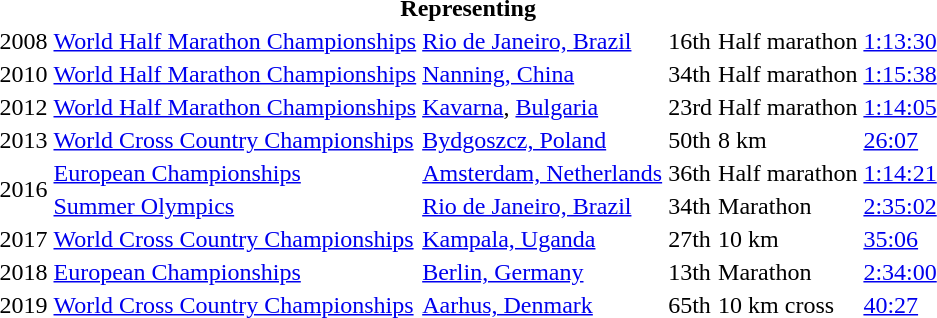<table>
<tr>
<th colspan="6">Representing </th>
</tr>
<tr>
<td>2008</td>
<td><a href='#'>World Half Marathon Championships</a></td>
<td><a href='#'>Rio de Janeiro, Brazil</a></td>
<td>16th</td>
<td>Half marathon</td>
<td><a href='#'>1:13:30</a></td>
</tr>
<tr>
<td>2010</td>
<td><a href='#'>World Half Marathon Championships</a></td>
<td><a href='#'>Nanning, China</a></td>
<td>34th</td>
<td>Half marathon</td>
<td><a href='#'>1:15:38</a></td>
</tr>
<tr>
<td>2012</td>
<td><a href='#'>World Half Marathon Championships</a></td>
<td><a href='#'>Kavarna</a>, <a href='#'>Bulgaria</a></td>
<td>23rd</td>
<td>Half marathon</td>
<td><a href='#'>1:14:05</a></td>
</tr>
<tr>
<td>2013</td>
<td><a href='#'>World Cross Country Championships</a></td>
<td><a href='#'>Bydgoszcz, Poland</a></td>
<td>50th</td>
<td>8 km</td>
<td><a href='#'>26:07</a></td>
</tr>
<tr>
<td rowspan=2>2016</td>
<td><a href='#'>European Championships</a></td>
<td><a href='#'>Amsterdam, Netherlands</a></td>
<td>36th</td>
<td>Half marathon</td>
<td><a href='#'>1:14:21</a></td>
</tr>
<tr>
<td><a href='#'>Summer Olympics</a></td>
<td><a href='#'>Rio de Janeiro, Brazil</a></td>
<td>34th</td>
<td>Marathon</td>
<td><a href='#'>2:35:02</a></td>
</tr>
<tr>
<td>2017</td>
<td><a href='#'>World Cross Country Championships</a></td>
<td><a href='#'>Kampala, Uganda</a></td>
<td>27th</td>
<td>10 km</td>
<td><a href='#'>35:06</a></td>
</tr>
<tr>
<td>2018</td>
<td><a href='#'>European Championships</a></td>
<td><a href='#'>Berlin, Germany</a></td>
<td>13th</td>
<td>Marathon</td>
<td><a href='#'>2:34:00</a></td>
</tr>
<tr>
<td>2019</td>
<td><a href='#'>World Cross Country Championships</a></td>
<td><a href='#'>Aarhus, Denmark</a></td>
<td>65th</td>
<td>10 km cross</td>
<td><a href='#'>40:27</a></td>
</tr>
</table>
